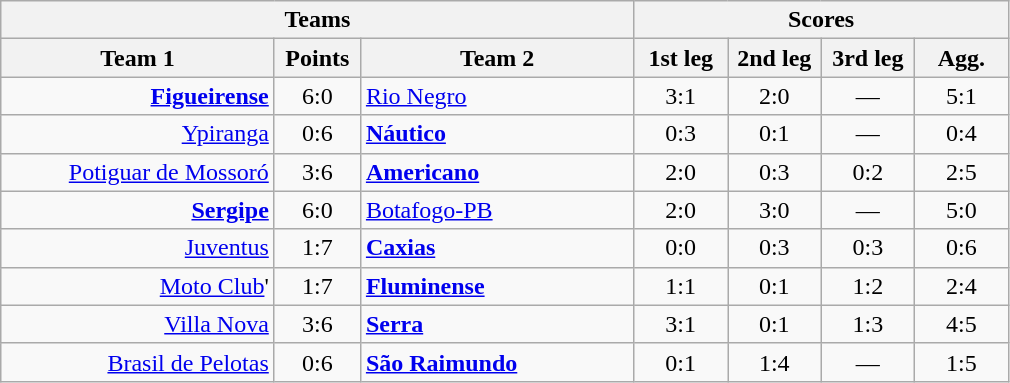<table class="wikitable" style="text-align:center;">
<tr>
<th colspan=3>Teams</th>
<th colspan=4>Scores</th>
</tr>
<tr>
<th width="175">Team 1</th>
<th width="50">Points</th>
<th width="175">Team 2</th>
<th width="55">1st leg</th>
<th width="55">2nd leg</th>
<th width="55">3rd leg</th>
<th width="55">Agg.</th>
</tr>
<tr>
<td align=right><strong><a href='#'>Figueirense</a></strong> </td>
<td>6:0</td>
<td align=left> <a href='#'>Rio Negro</a></td>
<td>3:1</td>
<td>2:0</td>
<td>—</td>
<td>5:1</td>
</tr>
<tr>
<td align=right><a href='#'>Ypiranga</a> </td>
<td>0:6</td>
<td align=left> <strong><a href='#'>Náutico</a></strong></td>
<td>0:3</td>
<td>0:1</td>
<td>—</td>
<td>0:4</td>
</tr>
<tr>
<td align=right><a href='#'>Potiguar de Mossoró</a> </td>
<td>3:6</td>
<td align=left> <strong><a href='#'>Americano</a></strong></td>
<td>2:0</td>
<td>0:3</td>
<td>0:2</td>
<td>2:5</td>
</tr>
<tr>
<td align=right><strong><a href='#'>Sergipe</a></strong> </td>
<td>6:0</td>
<td align=left> <a href='#'>Botafogo-PB</a></td>
<td>2:0</td>
<td>3:0</td>
<td>—</td>
<td>5:0</td>
</tr>
<tr>
<td align=right><a href='#'>Juventus</a> </td>
<td>1:7</td>
<td align=left> <strong><a href='#'>Caxias</a></strong></td>
<td>0:0</td>
<td>0:3</td>
<td>0:3</td>
<td>0:6</td>
</tr>
<tr>
<td align=right><a href='#'>Moto Club</a>'</td>
<td>1:7</td>
<td align=left> <strong><a href='#'>Fluminense</a></strong></td>
<td>1:1</td>
<td>0:1</td>
<td>1:2</td>
<td>2:4</td>
</tr>
<tr>
<td align=right><a href='#'>Villa Nova</a> </td>
<td>3:6</td>
<td align=left> <strong><a href='#'>Serra</a></strong></td>
<td>3:1</td>
<td>0:1</td>
<td>1:3</td>
<td>4:5</td>
</tr>
<tr>
<td align=right><a href='#'>Brasil de Pelotas</a> </td>
<td>0:6</td>
<td align=left> <strong><a href='#'>São Raimundo</a></strong></td>
<td>0:1</td>
<td>1:4</td>
<td>—</td>
<td>1:5</td>
</tr>
</table>
